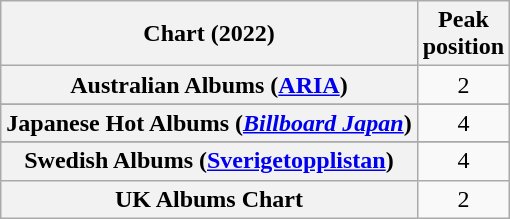<table class="wikitable sortable plainrowheaders" style="text-align:center">
<tr>
<th scope="col">Chart (2022)</th>
<th scope="col">Peak<br>position</th>
</tr>
<tr>
<th scope="row">Australian Albums (<a href='#'>ARIA</a>)</th>
<td>2</td>
</tr>
<tr>
</tr>
<tr>
<th scope="row">Japanese Hot Albums (<em><a href='#'>Billboard Japan</a></em>)</th>
<td>4</td>
</tr>
<tr>
</tr>
<tr>
</tr>
<tr>
<th scope="row">Swedish Albums (<a href='#'>Sverigetopplistan</a>)</th>
<td>4</td>
</tr>
<tr>
<th scope="row">UK Albums Chart</th>
<td>2</td>
</tr>
</table>
